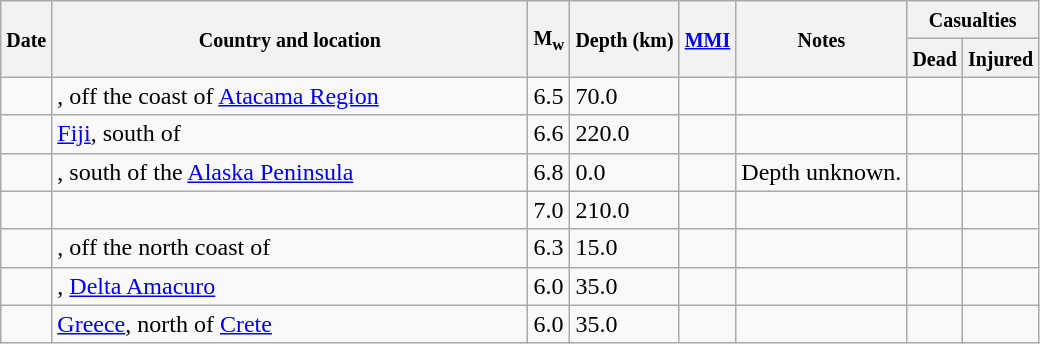<table class="wikitable sortable sort-under" style="border:1px black; margin-left:1em;">
<tr>
<th rowspan="2"><small>Date</small></th>
<th rowspan="2" style="width: 310px"><small>Country and location</small></th>
<th rowspan="2"><small>M<sub>w</sub></small></th>
<th rowspan="2"><small>Depth (km)</small></th>
<th rowspan="2"><small><a href='#'>MMI</a></small></th>
<th rowspan="2" class="unsortable"><small>Notes</small></th>
<th colspan="2"><small>Casualties</small></th>
</tr>
<tr>
<th><small>Dead</small></th>
<th><small>Injured</small></th>
</tr>
<tr>
<td></td>
<td>, off the coast of <a href='#'>Atacama Region</a></td>
<td>6.5</td>
<td>70.0</td>
<td></td>
<td></td>
<td></td>
<td></td>
</tr>
<tr>
<td></td>
<td> <a href='#'>Fiji</a>, south of</td>
<td>6.6</td>
<td>220.0</td>
<td></td>
<td></td>
<td></td>
<td></td>
</tr>
<tr>
<td></td>
<td>, south of the <a href='#'>Alaska Peninsula</a></td>
<td>6.8</td>
<td>0.0</td>
<td></td>
<td>Depth unknown.</td>
<td></td>
<td></td>
</tr>
<tr>
<td></td>
<td></td>
<td>7.0</td>
<td>210.0</td>
<td></td>
<td></td>
<td></td>
<td></td>
</tr>
<tr>
<td></td>
<td>, off the north coast of</td>
<td>6.3</td>
<td>15.0</td>
<td></td>
<td></td>
<td></td>
<td></td>
</tr>
<tr>
<td></td>
<td>, <a href='#'>Delta Amacuro</a></td>
<td>6.0</td>
<td>35.0</td>
<td></td>
<td></td>
<td></td>
<td></td>
</tr>
<tr>
<td></td>
<td> <a href='#'>Greece</a>, north of <a href='#'>Crete</a></td>
<td>6.0</td>
<td>35.0</td>
<td></td>
<td></td>
<td></td>
<td></td>
</tr>
</table>
